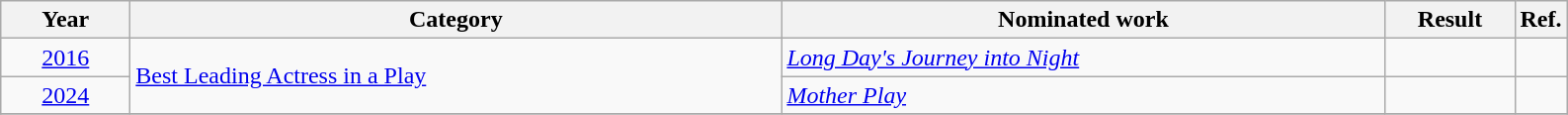<table class=wikitable>
<tr>
<th scope="col" style="width:5em;">Year</th>
<th scope="col" style="width:27em;">Category</th>
<th scope="col" style="width:25em;">Nominated work</th>
<th scope="col" style="width:5em;">Result</th>
<th>Ref.</th>
</tr>
<tr>
<td style="text-align:center;"><a href='#'>2016</a></td>
<td rowspan=2><a href='#'>Best Leading Actress in a Play</a></td>
<td><em><a href='#'>Long Day's Journey into Night</a></em></td>
<td></td>
<td style="text-align:center;"></td>
</tr>
<tr>
<td style="text-align:center;"><a href='#'>2024</a></td>
<td><em><a href='#'>Mother Play</a></em></td>
<td></td>
<td style="text-align:center;"></td>
</tr>
<tr>
</tr>
</table>
